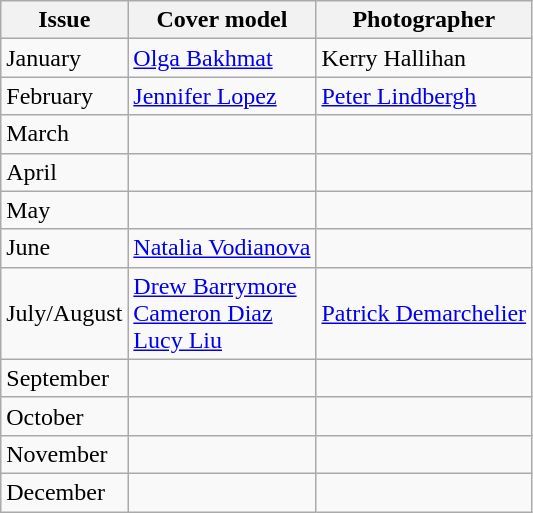<table class="sortable wikitable">
<tr>
<th>Issue</th>
<th>Cover model</th>
<th>Photographer</th>
</tr>
<tr>
<td>January</td>
<td><a href='#'>Olga Bakhmat</a></td>
<td>Kerry Hallihan</td>
</tr>
<tr>
<td>February</td>
<td><a href='#'>Jennifer Lopez</a></td>
<td><a href='#'>Peter Lindbergh</a></td>
</tr>
<tr>
<td>March</td>
<td></td>
<td></td>
</tr>
<tr>
<td>April</td>
<td></td>
<td></td>
</tr>
<tr>
<td>May</td>
<td></td>
<td></td>
</tr>
<tr>
<td>June</td>
<td><a href='#'>Natalia Vodianova</a></td>
<td></td>
</tr>
<tr>
<td>July/August</td>
<td><a href='#'>Drew Barrymore</a><br><a href='#'>Cameron Diaz</a><br><a href='#'>Lucy Liu</a></td>
<td><a href='#'>Patrick Demarchelier</a></td>
</tr>
<tr>
<td>September</td>
<td></td>
<td></td>
</tr>
<tr>
<td>October</td>
<td></td>
<td></td>
</tr>
<tr>
<td>November</td>
<td></td>
<td></td>
</tr>
<tr>
<td>December</td>
<td></td>
<td></td>
</tr>
</table>
